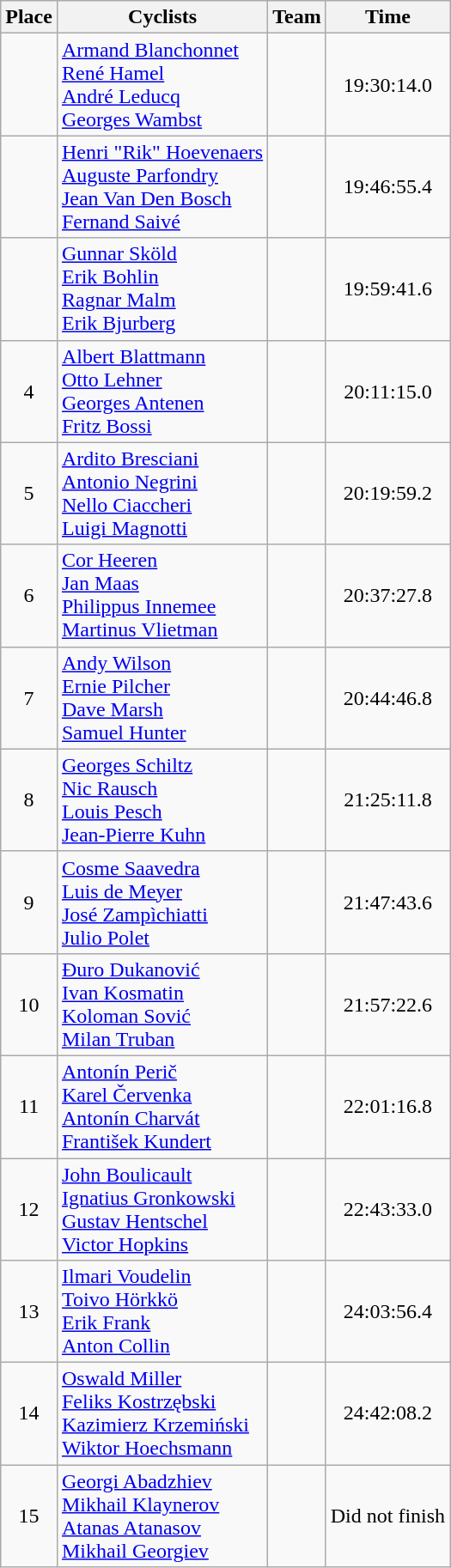<table class=wikitable style="text-align:center">
<tr>
<th>Place</th>
<th>Cyclists</th>
<th>Team</th>
<th>Time</th>
</tr>
<tr>
<td></td>
<td align=left><a href='#'>Armand Blanchonnet</a> <br> <a href='#'>René Hamel</a> <br> <a href='#'>André Leducq</a> <br> <a href='#'>Georges Wambst</a></td>
<td></td>
<td>19:30:14.0</td>
</tr>
<tr>
<td></td>
<td align=left><a href='#'>Henri "Rik" Hoevenaers</a> <br> <a href='#'>Auguste Parfondry</a> <br> <a href='#'>Jean Van Den Bosch</a> <br> <a href='#'>Fernand Saivé</a></td>
<td></td>
<td>19:46:55.4</td>
</tr>
<tr>
<td></td>
<td align=left><a href='#'>Gunnar Sköld</a> <br> <a href='#'>Erik Bohlin</a> <br> <a href='#'>Ragnar Malm</a> <br> <a href='#'>Erik Bjurberg</a></td>
<td></td>
<td>19:59:41.6</td>
</tr>
<tr>
<td>4</td>
<td align=left><a href='#'>Albert Blattmann</a> <br> <a href='#'>Otto Lehner</a> <br> <a href='#'>Georges Antenen</a> <br> <a href='#'>Fritz Bossi</a></td>
<td></td>
<td>20:11:15.0</td>
</tr>
<tr>
<td>5</td>
<td align=left><a href='#'>Ardito Bresciani</a> <br> <a href='#'>Antonio Negrini</a> <br> <a href='#'>Nello Ciaccheri</a> <br> <a href='#'>Luigi Magnotti</a></td>
<td></td>
<td>20:19:59.2</td>
</tr>
<tr>
<td>6</td>
<td align=left><a href='#'>Cor Heeren</a> <br> <a href='#'>Jan Maas</a> <br> <a href='#'>Philippus Innemee</a> <br> <a href='#'>Martinus Vlietman</a></td>
<td></td>
<td>20:37:27.8</td>
</tr>
<tr>
<td>7</td>
<td align=left><a href='#'>Andy Wilson</a> <br> <a href='#'>Ernie Pilcher</a> <br> <a href='#'>Dave Marsh</a> <br> <a href='#'>Samuel Hunter</a></td>
<td></td>
<td>20:44:46.8</td>
</tr>
<tr>
<td>8</td>
<td align=left><a href='#'>Georges Schiltz</a> <br> <a href='#'>Nic Rausch</a> <br> <a href='#'>Louis Pesch</a> <br> <a href='#'>Jean-Pierre Kuhn</a></td>
<td></td>
<td>21:25:11.8</td>
</tr>
<tr>
<td>9</td>
<td align=left><a href='#'>Cosme Saavedra</a> <br> <a href='#'>Luis de Meyer</a> <br> <a href='#'>José Zampìchiatti</a> <br> <a href='#'>Julio Polet</a></td>
<td></td>
<td>21:47:43.6</td>
</tr>
<tr>
<td>10</td>
<td align=left><a href='#'>Ðuro Dukanović</a> <br> <a href='#'>Ivan Kosmatin</a> <br> <a href='#'>Koloman Sović</a> <br> <a href='#'>Milan Truban</a></td>
<td></td>
<td>21:57:22.6</td>
</tr>
<tr>
<td>11</td>
<td align=left><a href='#'>Antonín Perič</a> <br> <a href='#'>Karel Červenka</a> <br> <a href='#'>Antonín Charvát</a> <br> <a href='#'>František Kundert</a></td>
<td></td>
<td>22:01:16.8</td>
</tr>
<tr>
<td>12</td>
<td align=left><a href='#'>John Boulicault</a> <br> <a href='#'>Ignatius Gronkowski</a> <br> <a href='#'>Gustav Hentschel</a> <br> <a href='#'>Victor Hopkins</a></td>
<td></td>
<td>22:43:33.0</td>
</tr>
<tr>
<td>13</td>
<td align=left><a href='#'>Ilmari Voudelin</a> <br> <a href='#'>Toivo Hörkkö</a> <br> <a href='#'>Erik Frank</a> <br> <a href='#'>Anton Collin</a></td>
<td></td>
<td>24:03:56.4</td>
</tr>
<tr>
<td>14</td>
<td align=left><a href='#'>Oswald Miller</a> <br> <a href='#'>Feliks Kostrzębski</a> <br> <a href='#'>Kazimierz Krzemiński</a> <br> <a href='#'>Wiktor Hoechsmann</a></td>
<td></td>
<td>24:42:08.2</td>
</tr>
<tr>
<td>15</td>
<td align=left><a href='#'>Georgi Abadzhiev</a> <br> <a href='#'>Mikhail Klaynerov</a> <br> <a href='#'>Atanas Atanasov</a> <br> <a href='#'>Mikhail Georgiev</a></td>
<td></td>
<td>Did not finish</td>
</tr>
</table>
